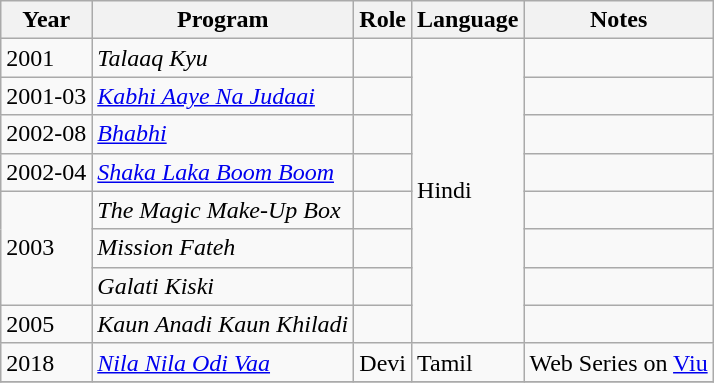<table class="wikitable">
<tr>
<th>Year</th>
<th>Program</th>
<th>Role</th>
<th>Language</th>
<th>Notes</th>
</tr>
<tr>
<td>2001</td>
<td><em>Talaaq Kyu</em></td>
<td></td>
<td rowspan="8">Hindi</td>
<td></td>
</tr>
<tr>
<td>2001-03</td>
<td><em><a href='#'>Kabhi Aaye Na Judaai</a></em></td>
<td></td>
<td></td>
</tr>
<tr>
<td>2002-08</td>
<td><em><a href='#'>Bhabhi</a></em></td>
<td></td>
<td></td>
</tr>
<tr>
<td>2002-04</td>
<td><em><a href='#'>Shaka Laka Boom Boom</a></em></td>
<td></td>
<td></td>
</tr>
<tr>
<td rowspan="3">2003</td>
<td><em>The Magic Make-Up Box</em></td>
<td></td>
<td></td>
</tr>
<tr>
<td><em>Mission Fateh</em></td>
<td></td>
<td></td>
</tr>
<tr>
<td><em>Galati Kiski</em></td>
<td></td>
<td></td>
</tr>
<tr>
<td>2005</td>
<td><em>Kaun Anadi Kaun Khiladi</em></td>
<td></td>
<td></td>
</tr>
<tr>
<td>2018</td>
<td><em><a href='#'>Nila Nila Odi Vaa</a></em></td>
<td>Devi</td>
<td>Tamil</td>
<td>Web Series on <a href='#'>Viu</a></td>
</tr>
<tr>
</tr>
</table>
